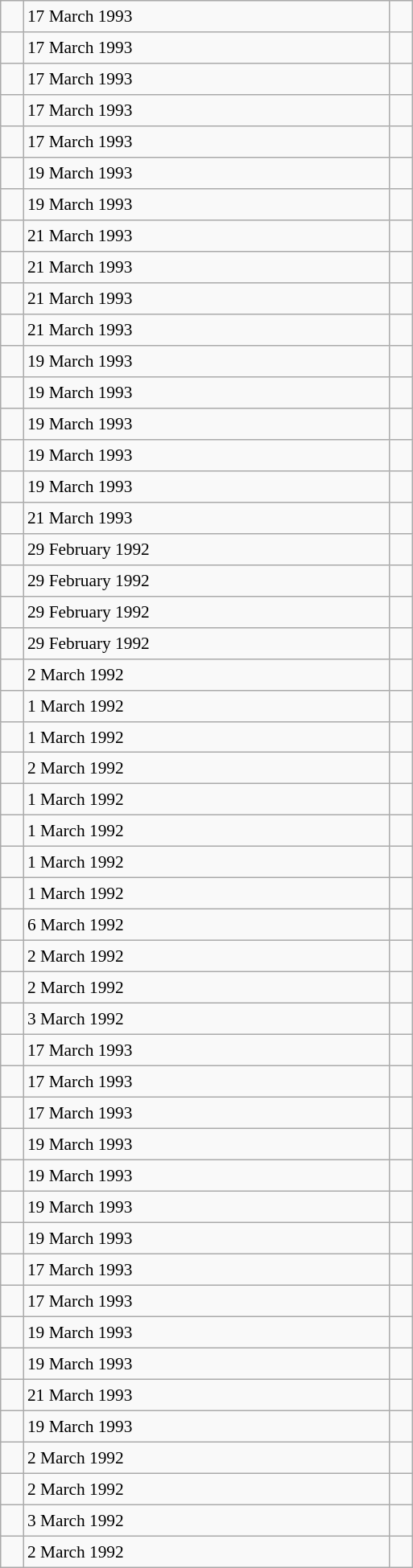<table class="wikitable" style="font-size: 89%; float: left; width: 24em; margin-right: 1em;height: 1300px;">
<tr>
<td></td>
<td>17 March 1993</td>
<td></td>
</tr>
<tr>
<td></td>
<td>17 March 1993</td>
<td></td>
</tr>
<tr>
<td></td>
<td>17 March 1993</td>
<td></td>
</tr>
<tr>
<td></td>
<td>17 March 1993</td>
<td></td>
</tr>
<tr>
<td></td>
<td>17 March 1993</td>
<td></td>
</tr>
<tr>
<td></td>
<td>19 March 1993</td>
<td></td>
</tr>
<tr>
<td></td>
<td>19 March 1993</td>
<td></td>
</tr>
<tr>
<td></td>
<td>21 March 1993</td>
<td></td>
</tr>
<tr>
<td></td>
<td>21 March 1993</td>
<td></td>
</tr>
<tr>
<td></td>
<td>21 March 1993</td>
<td></td>
</tr>
<tr>
<td></td>
<td>21 March 1993</td>
<td></td>
</tr>
<tr>
<td></td>
<td>19 March 1993</td>
<td></td>
</tr>
<tr>
<td></td>
<td>19 March 1993</td>
<td></td>
</tr>
<tr>
<td></td>
<td>19 March 1993</td>
<td></td>
</tr>
<tr>
<td></td>
<td>19 March 1993</td>
<td></td>
</tr>
<tr>
<td></td>
<td>19 March 1993</td>
<td></td>
</tr>
<tr>
<td></td>
<td>21 March 1993</td>
<td></td>
</tr>
<tr>
<td></td>
<td>29 February 1992</td>
<td></td>
</tr>
<tr>
<td></td>
<td>29 February 1992</td>
<td></td>
</tr>
<tr>
<td></td>
<td>29 February 1992</td>
<td></td>
</tr>
<tr>
<td></td>
<td>29 February 1992</td>
<td></td>
</tr>
<tr>
<td></td>
<td>2 March 1992</td>
<td></td>
</tr>
<tr>
<td></td>
<td>1 March 1992</td>
<td></td>
</tr>
<tr>
<td></td>
<td>1 March 1992</td>
<td></td>
</tr>
<tr>
<td></td>
<td>2 March 1992</td>
<td></td>
</tr>
<tr>
<td></td>
<td>1 March 1992</td>
<td></td>
</tr>
<tr>
<td></td>
<td>1 March 1992</td>
<td></td>
</tr>
<tr>
<td></td>
<td>1 March 1992</td>
<td></td>
</tr>
<tr>
<td></td>
<td>1 March 1992</td>
<td></td>
</tr>
<tr>
<td></td>
<td>6 March 1992</td>
<td></td>
</tr>
<tr>
<td></td>
<td>2 March 1992</td>
<td></td>
</tr>
<tr>
<td></td>
<td>2 March 1992</td>
<td></td>
</tr>
<tr>
<td></td>
<td>3 March 1992</td>
<td></td>
</tr>
<tr>
<td></td>
<td>17 March 1993</td>
<td></td>
</tr>
<tr>
<td></td>
<td>17 March 1993</td>
<td></td>
</tr>
<tr>
<td></td>
<td>17 March 1993</td>
<td></td>
</tr>
<tr>
<td></td>
<td>19 March 1993</td>
<td></td>
</tr>
<tr>
<td></td>
<td>19 March 1993</td>
<td></td>
</tr>
<tr>
<td></td>
<td>19 March 1993</td>
<td></td>
</tr>
<tr>
<td></td>
<td>19 March 1993</td>
<td></td>
</tr>
<tr>
<td></td>
<td>17 March 1993</td>
<td></td>
</tr>
<tr>
<td></td>
<td>17 March 1993</td>
<td></td>
</tr>
<tr>
<td></td>
<td>19 March 1993</td>
<td></td>
</tr>
<tr>
<td></td>
<td>19 March 1993</td>
<td></td>
</tr>
<tr>
<td></td>
<td>21 March 1993</td>
<td></td>
</tr>
<tr>
<td></td>
<td>19 March 1993</td>
<td></td>
</tr>
<tr>
<td></td>
<td>2 March 1992</td>
<td></td>
</tr>
<tr>
<td></td>
<td>2 March 1992</td>
<td></td>
</tr>
<tr>
<td></td>
<td>3 March 1992</td>
<td></td>
</tr>
<tr>
<td></td>
<td>2 March 1992</td>
<td></td>
</tr>
</table>
